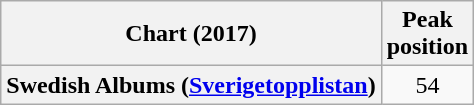<table class="wikitable sortable plainrowheaders" style="text-align:center">
<tr>
<th scope="col">Chart (2017)</th>
<th scope="col">Peak<br> position</th>
</tr>
<tr>
<th scope="row">Swedish Albums (<a href='#'>Sverigetopplistan</a>)</th>
<td>54</td>
</tr>
</table>
